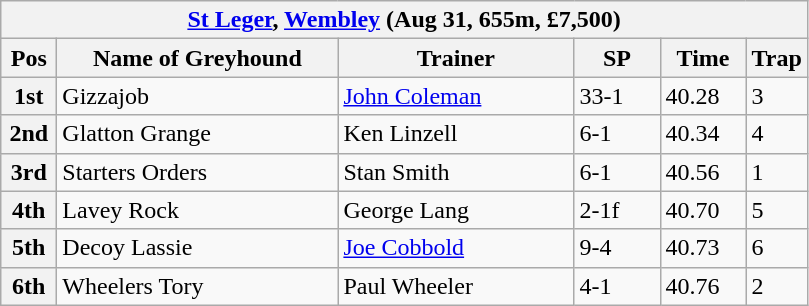<table class="wikitable">
<tr>
<th colspan="6"><a href='#'>St Leger</a>, <a href='#'>Wembley</a> (Aug 31, 655m, £7,500)</th>
</tr>
<tr>
<th width=30>Pos</th>
<th width=180>Name of Greyhound</th>
<th width=150>Trainer</th>
<th width=50>SP</th>
<th width=50>Time</th>
<th width=30>Trap</th>
</tr>
<tr>
<th>1st</th>
<td>Gizzajob</td>
<td><a href='#'>John Coleman</a></td>
<td>33-1</td>
<td>40.28</td>
<td>3</td>
</tr>
<tr>
<th>2nd</th>
<td>Glatton Grange</td>
<td>Ken Linzell</td>
<td>6-1</td>
<td>40.34</td>
<td>4</td>
</tr>
<tr>
<th>3rd</th>
<td>Starters Orders</td>
<td>Stan Smith</td>
<td>6-1</td>
<td>40.56</td>
<td>1</td>
</tr>
<tr>
<th>4th</th>
<td>Lavey Rock</td>
<td>George Lang</td>
<td>2-1f</td>
<td>40.70</td>
<td>5</td>
</tr>
<tr>
<th>5th</th>
<td>Decoy Lassie</td>
<td><a href='#'>Joe Cobbold</a></td>
<td>9-4</td>
<td>40.73</td>
<td>6</td>
</tr>
<tr>
<th>6th</th>
<td>Wheelers Tory</td>
<td>Paul Wheeler</td>
<td>4-1</td>
<td>40.76</td>
<td>2</td>
</tr>
</table>
